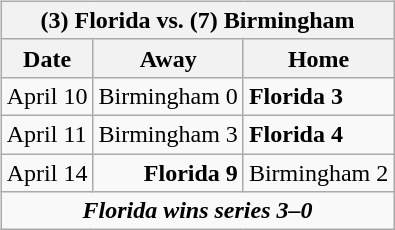<table cellspacing="10">
<tr>
<td valign="top"><br><table class="wikitable">
<tr>
<th bgcolor="#DDDDDD" colspan="4">(3) Florida vs. (7) Birmingham</th>
</tr>
<tr>
<th>Date</th>
<th>Away</th>
<th>Home</th>
</tr>
<tr>
<td>April 10</td>
<td align="right">Birmingham 0</td>
<td><strong>Florida 3</strong></td>
</tr>
<tr>
<td>April 11</td>
<td align="right">Birmingham 3</td>
<td><strong>Florida 4</strong></td>
</tr>
<tr>
<td>April 14</td>
<td align="right"><strong>Florida 9</strong></td>
<td>Birmingham 2</td>
</tr>
<tr align="center">
<td colspan="4"><strong><em>Florida wins series 3–0</em></strong></td>
</tr>
</table>
</td>
</tr>
</table>
